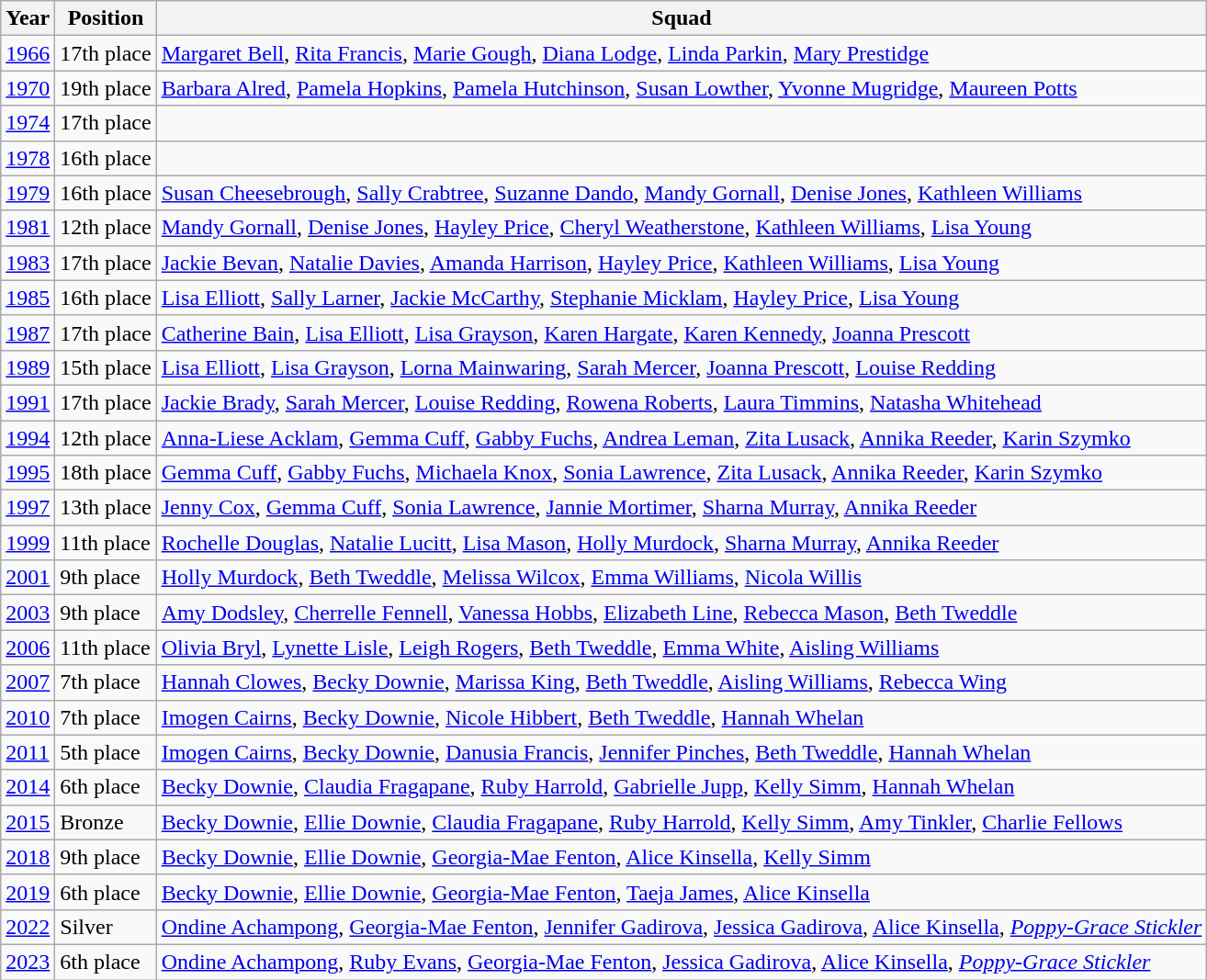<table class="wikitable mw-collapsible">
<tr>
<th>Year</th>
<th>Position</th>
<th>Squad</th>
</tr>
<tr>
<td><a href='#'>1966</a></td>
<td>17th place</td>
<td><a href='#'>Margaret Bell</a>, <a href='#'>Rita Francis</a>, <a href='#'>Marie Gough</a>, <a href='#'>Diana Lodge</a>, <a href='#'>Linda Parkin</a>, <a href='#'>Mary Prestidge</a></td>
</tr>
<tr>
<td><a href='#'>1970</a></td>
<td>19th place</td>
<td><a href='#'>Barbara Alred</a>, <a href='#'>Pamela Hopkins</a>, <a href='#'>Pamela Hutchinson</a>, <a href='#'>Susan Lowther</a>, <a href='#'>Yvonne Mugridge</a>, <a href='#'>Maureen Potts</a></td>
</tr>
<tr>
<td><a href='#'>1974</a></td>
<td>17th place</td>
<td></td>
</tr>
<tr>
<td><a href='#'>1978</a></td>
<td>16th place</td>
<td></td>
</tr>
<tr>
<td><a href='#'>1979</a></td>
<td>16th place</td>
<td><a href='#'>Susan Cheesebrough</a>, <a href='#'>Sally Crabtree</a>, <a href='#'>Suzanne Dando</a>, <a href='#'>Mandy Gornall</a>, <a href='#'>Denise Jones</a>, <a href='#'>Kathleen Williams</a></td>
</tr>
<tr>
<td><a href='#'>1981</a></td>
<td>12th place</td>
<td><a href='#'>Mandy Gornall</a>, <a href='#'>Denise Jones</a>, <a href='#'>Hayley Price</a>, <a href='#'>Cheryl Weatherstone</a>, <a href='#'>Kathleen Williams</a>, <a href='#'>Lisa Young</a></td>
</tr>
<tr>
<td><a href='#'>1983</a></td>
<td>17th place</td>
<td><a href='#'>Jackie Bevan</a>, <a href='#'>Natalie Davies</a>, <a href='#'>Amanda Harrison</a>, <a href='#'>Hayley Price</a>, <a href='#'>Kathleen Williams</a>, <a href='#'>Lisa Young</a></td>
</tr>
<tr>
<td><a href='#'>1985</a></td>
<td>16th place</td>
<td><a href='#'>Lisa Elliott</a>, <a href='#'>Sally Larner</a>, <a href='#'>Jackie McCarthy</a>, <a href='#'>Stephanie Micklam</a>, <a href='#'>Hayley Price</a>, <a href='#'>Lisa Young</a></td>
</tr>
<tr>
<td><a href='#'>1987</a></td>
<td>17th place</td>
<td><a href='#'>Catherine Bain</a>, <a href='#'>Lisa Elliott</a>, <a href='#'>Lisa Grayson</a>, <a href='#'>Karen Hargate</a>, <a href='#'>Karen Kennedy</a>, <a href='#'>Joanna Prescott</a></td>
</tr>
<tr>
<td><a href='#'>1989</a></td>
<td>15th place</td>
<td><a href='#'>Lisa Elliott</a>, <a href='#'>Lisa Grayson</a>, <a href='#'>Lorna Mainwaring</a>, <a href='#'>Sarah Mercer</a>, <a href='#'>Joanna Prescott</a>, <a href='#'>Louise Redding</a></td>
</tr>
<tr>
<td><a href='#'>1991</a></td>
<td>17th place</td>
<td><a href='#'>Jackie Brady</a>, <a href='#'>Sarah Mercer</a>, <a href='#'>Louise Redding</a>, <a href='#'>Rowena Roberts</a>, <a href='#'>Laura Timmins</a>, <a href='#'>Natasha Whitehead</a></td>
</tr>
<tr>
<td><a href='#'>1994</a></td>
<td>12th place</td>
<td><a href='#'>Anna-Liese Acklam</a>, <a href='#'>Gemma Cuff</a>, <a href='#'>Gabby Fuchs</a>, <a href='#'>Andrea Leman</a>, <a href='#'>Zita Lusack</a>, <a href='#'>Annika Reeder</a>, <a href='#'>Karin Szymko</a></td>
</tr>
<tr>
<td><a href='#'>1995</a></td>
<td>18th place</td>
<td><a href='#'>Gemma Cuff</a>, <a href='#'>Gabby Fuchs</a>, <a href='#'>Michaela Knox</a>, <a href='#'>Sonia Lawrence</a>, <a href='#'>Zita Lusack</a>, <a href='#'>Annika Reeder</a>, <a href='#'>Karin Szymko</a></td>
</tr>
<tr>
<td><a href='#'>1997</a></td>
<td>13th place</td>
<td><a href='#'>Jenny Cox</a>, <a href='#'>Gemma Cuff</a>, <a href='#'>Sonia Lawrence</a>, <a href='#'>Jannie Mortimer</a>, <a href='#'>Sharna Murray</a>, <a href='#'>Annika Reeder</a></td>
</tr>
<tr>
<td><a href='#'>1999</a></td>
<td>11th place</td>
<td><a href='#'>Rochelle Douglas</a>, <a href='#'>Natalie Lucitt</a>, <a href='#'>Lisa Mason</a>, <a href='#'>Holly Murdock</a>, <a href='#'>Sharna Murray</a>, <a href='#'>Annika Reeder</a></td>
</tr>
<tr>
<td><a href='#'>2001</a></td>
<td>9th place</td>
<td><a href='#'>Holly Murdock</a>, <a href='#'>Beth Tweddle</a>, <a href='#'>Melissa Wilcox</a>, <a href='#'>Emma Williams</a>, <a href='#'>Nicola Willis</a></td>
</tr>
<tr>
<td><a href='#'>2003</a></td>
<td>9th place</td>
<td><a href='#'>Amy Dodsley</a>, <a href='#'>Cherrelle Fennell</a>, <a href='#'>Vanessa Hobbs</a>, <a href='#'>Elizabeth Line</a>, <a href='#'>Rebecca Mason</a>, <a href='#'>Beth Tweddle</a></td>
</tr>
<tr>
<td><a href='#'>2006</a></td>
<td>11th place</td>
<td><a href='#'>Olivia Bryl</a>, <a href='#'>Lynette Lisle</a>, <a href='#'>Leigh Rogers</a>, <a href='#'>Beth Tweddle</a>, <a href='#'>Emma White</a>, <a href='#'>Aisling Williams</a></td>
</tr>
<tr>
<td><a href='#'>2007</a></td>
<td>7th place</td>
<td><a href='#'>Hannah Clowes</a>, <a href='#'>Becky Downie</a>, <a href='#'>Marissa King</a>, <a href='#'>Beth Tweddle</a>, <a href='#'>Aisling Williams</a>, <a href='#'>Rebecca Wing</a></td>
</tr>
<tr>
<td><a href='#'>2010</a></td>
<td>7th place</td>
<td><a href='#'>Imogen Cairns</a>, <a href='#'>Becky Downie</a>, <a href='#'>Nicole Hibbert</a>, <a href='#'>Beth Tweddle</a>, <a href='#'>Hannah Whelan</a></td>
</tr>
<tr>
<td><a href='#'>2011</a></td>
<td>5th place</td>
<td><a href='#'>Imogen Cairns</a>, <a href='#'>Becky Downie</a>, <a href='#'>Danusia Francis</a>, <a href='#'>Jennifer Pinches</a>, <a href='#'>Beth Tweddle</a>, <a href='#'>Hannah Whelan</a></td>
</tr>
<tr>
<td><a href='#'>2014</a></td>
<td>6th place</td>
<td><a href='#'>Becky Downie</a>, <a href='#'>Claudia Fragapane</a>, <a href='#'>Ruby Harrold</a>, <a href='#'>Gabrielle Jupp</a>, <a href='#'>Kelly Simm</a>, <a href='#'>Hannah Whelan</a></td>
</tr>
<tr>
<td><a href='#'>2015</a></td>
<td> Bronze</td>
<td><a href='#'>Becky Downie</a>, <a href='#'>Ellie Downie</a>, <a href='#'>Claudia Fragapane</a>, <a href='#'>Ruby Harrold</a>, <a href='#'>Kelly Simm</a>, <a href='#'>Amy Tinkler</a>, <a href='#'>Charlie Fellows</a></td>
</tr>
<tr>
<td><a href='#'>2018</a></td>
<td>9th place</td>
<td><a href='#'>Becky Downie</a>, <a href='#'>Ellie Downie</a>, <a href='#'>Georgia-Mae Fenton</a>, <a href='#'>Alice Kinsella</a>, <a href='#'>Kelly Simm</a></td>
</tr>
<tr>
<td><a href='#'>2019</a></td>
<td>6th place</td>
<td><a href='#'>Becky Downie</a>, <a href='#'>Ellie Downie</a>, <a href='#'>Georgia-Mae Fenton</a>, <a href='#'>Taeja James</a>, <a href='#'>Alice Kinsella</a></td>
</tr>
<tr>
<td><a href='#'>2022</a></td>
<td> Silver</td>
<td><a href='#'>Ondine Achampong</a>, <a href='#'>Georgia-Mae Fenton</a>, <a href='#'>Jennifer Gadirova</a>, <a href='#'>Jessica Gadirova</a>, <a href='#'>Alice Kinsella</a>, <em><a href='#'>Poppy-Grace Stickler</a></em></td>
</tr>
<tr>
<td><a href='#'>2023</a></td>
<td>6th place</td>
<td><a href='#'>Ondine Achampong</a>, <a href='#'>Ruby Evans</a>, <a href='#'>Georgia-Mae Fenton</a>, <a href='#'>Jessica Gadirova</a>, <a href='#'>Alice Kinsella</a>, <em><a href='#'>Poppy-Grace Stickler</a></em></td>
</tr>
</table>
